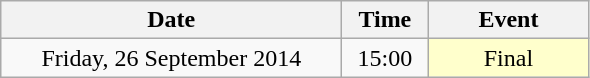<table class = "wikitable" style="text-align:center;">
<tr>
<th width=220>Date</th>
<th width=50>Time</th>
<th width=100>Event</th>
</tr>
<tr>
<td>Friday, 26 September 2014</td>
<td>15:00</td>
<td bgcolor=ffffcc>Final</td>
</tr>
</table>
